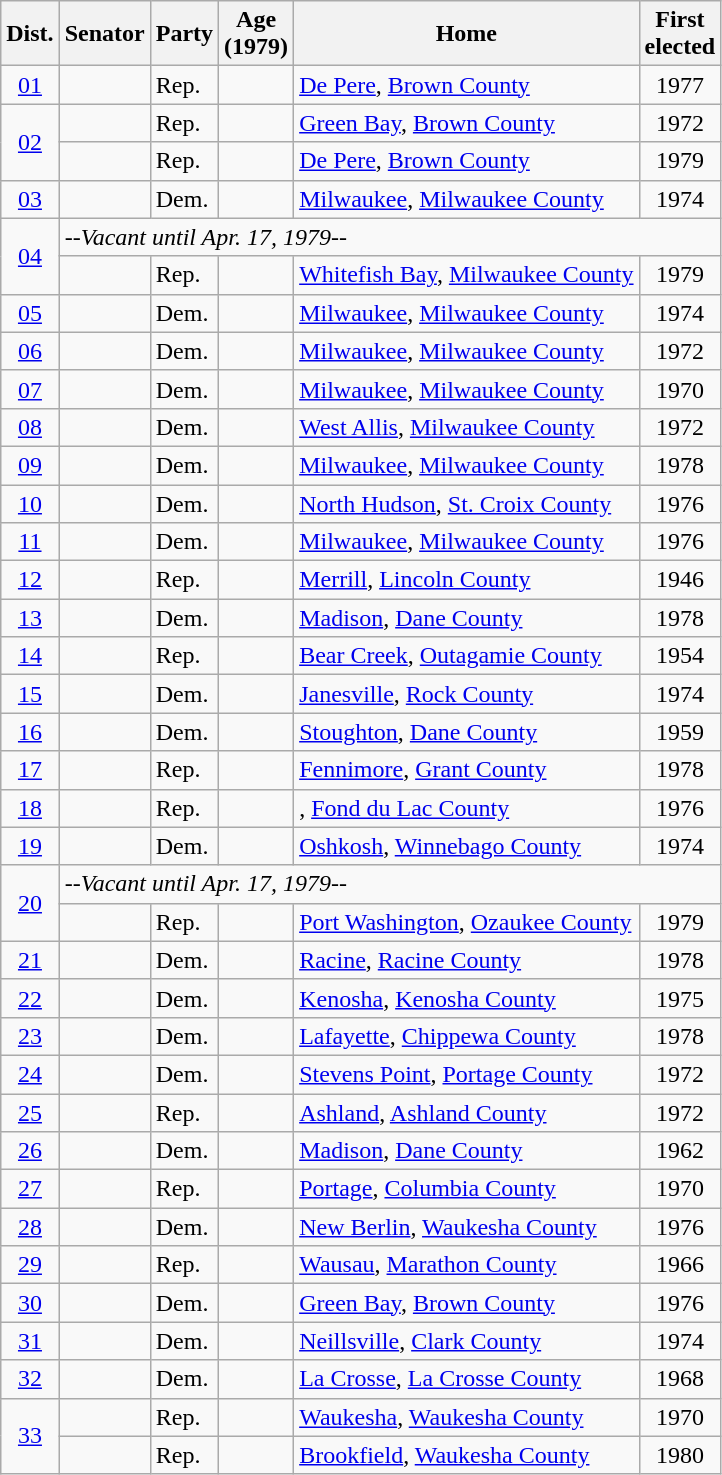<table class="wikitable sortable">
<tr>
<th>Dist.</th>
<th>Senator</th>
<th>Party</th>
<th>Age<br>(1979)</th>
<th>Home</th>
<th>First<br>elected</th>
</tr>
<tr>
<td align="center"><a href='#'>01</a></td>
<td></td>
<td>Rep.</td>
<td align="center"></td>
<td><a href='#'>De Pere</a>, <a href='#'>Brown County</a></td>
<td align="center">1977</td>
</tr>
<tr>
<td rowspan="2" align="center"><a href='#'>02</a></td>
<td> </td>
<td>Rep.</td>
<td align="center"></td>
<td><a href='#'>Green Bay</a>, <a href='#'>Brown County</a></td>
<td align="center">1972</td>
</tr>
<tr>
<td> </td>
<td>Rep.</td>
<td align="center"></td>
<td><a href='#'>De Pere</a>, <a href='#'>Brown County</a></td>
<td align="center">1979</td>
</tr>
<tr>
<td align="center"><a href='#'>03</a></td>
<td></td>
<td>Dem.</td>
<td align="center"></td>
<td><a href='#'>Milwaukee</a>, <a href='#'>Milwaukee County</a></td>
<td align="center">1974</td>
</tr>
<tr>
<td rowspan="2" align="center"><a href='#'>04</a></td>
<td colspan="5"><em>--Vacant until Apr. 17, 1979--</em></td>
</tr>
<tr>
<td> </td>
<td>Rep.</td>
<td align="center"></td>
<td><a href='#'>Whitefish Bay</a>, <a href='#'>Milwaukee County</a></td>
<td align="center">1979</td>
</tr>
<tr>
<td align="center"><a href='#'>05</a></td>
<td></td>
<td>Dem.</td>
<td align="center"></td>
<td><a href='#'>Milwaukee</a>, <a href='#'>Milwaukee County</a></td>
<td align="center">1974</td>
</tr>
<tr>
<td align="center"><a href='#'>06</a></td>
<td> </td>
<td>Dem.</td>
<td align="center"></td>
<td><a href='#'>Milwaukee</a>, <a href='#'>Milwaukee County</a></td>
<td align="center">1972</td>
</tr>
<tr>
<td align="center"><a href='#'>07</a></td>
<td></td>
<td>Dem.</td>
<td align="center"></td>
<td><a href='#'>Milwaukee</a>, <a href='#'>Milwaukee County</a></td>
<td align="center">1970</td>
</tr>
<tr>
<td align="center"><a href='#'>08</a></td>
<td></td>
<td>Dem.</td>
<td align="center"></td>
<td><a href='#'>West Allis</a>, <a href='#'>Milwaukee County</a></td>
<td align="center">1972</td>
</tr>
<tr>
<td align="center"><a href='#'>09</a></td>
<td></td>
<td>Dem.</td>
<td align="center"></td>
<td><a href='#'>Milwaukee</a>, <a href='#'>Milwaukee County</a></td>
<td align="center">1978</td>
</tr>
<tr>
<td align="center"><a href='#'>10</a></td>
<td></td>
<td>Dem.</td>
<td align="center"></td>
<td><a href='#'>North Hudson</a>, <a href='#'>St. Croix County</a></td>
<td align="center">1976</td>
</tr>
<tr>
<td align="center"><a href='#'>11</a></td>
<td></td>
<td>Dem.</td>
<td align="center"></td>
<td><a href='#'>Milwaukee</a>, <a href='#'>Milwaukee County</a></td>
<td align="center">1976</td>
</tr>
<tr>
<td align="center"><a href='#'>12</a></td>
<td></td>
<td>Rep.</td>
<td align="center"></td>
<td><a href='#'>Merrill</a>, <a href='#'>Lincoln County</a></td>
<td align="center">1946</td>
</tr>
<tr>
<td align="center"><a href='#'>13</a></td>
<td> </td>
<td>Dem.</td>
<td align="center"></td>
<td><a href='#'>Madison</a>, <a href='#'>Dane County</a></td>
<td align="center">1978</td>
</tr>
<tr>
<td align="center"><a href='#'>14</a></td>
<td></td>
<td>Rep.</td>
<td align="center"></td>
<td><a href='#'>Bear Creek</a>, <a href='#'>Outagamie County</a></td>
<td align="center">1954</td>
</tr>
<tr>
<td align="center"><a href='#'>15</a></td>
<td></td>
<td>Dem.</td>
<td align="center"></td>
<td><a href='#'>Janesville</a>, <a href='#'>Rock County</a></td>
<td align="center">1974</td>
</tr>
<tr>
<td align="center"><a href='#'>16</a></td>
<td></td>
<td>Dem.</td>
<td align="center"></td>
<td><a href='#'>Stoughton</a>, <a href='#'>Dane County</a></td>
<td align="center">1959</td>
</tr>
<tr>
<td align="center"><a href='#'>17</a></td>
<td></td>
<td>Rep.</td>
<td align="center"></td>
<td><a href='#'>Fennimore</a>, <a href='#'>Grant County</a></td>
<td align="center">1978</td>
</tr>
<tr>
<td align="center"><a href='#'>18</a></td>
<td></td>
<td>Rep.</td>
<td align="center"></td>
<td>, <a href='#'>Fond du Lac County</a></td>
<td align="center">1976</td>
</tr>
<tr>
<td align="center"><a href='#'>19</a></td>
<td></td>
<td>Dem.</td>
<td align="center"></td>
<td><a href='#'>Oshkosh</a>, <a href='#'>Winnebago County</a></td>
<td align="center">1974</td>
</tr>
<tr>
<td rowspan="2" align="center"><a href='#'>20</a></td>
<td colspan="5"><em>--Vacant until Apr. 17, 1979--</em></td>
</tr>
<tr>
<td> </td>
<td>Rep.</td>
<td align="center"></td>
<td><a href='#'>Port Washington</a>, <a href='#'>Ozaukee County</a></td>
<td align="center">1979</td>
</tr>
<tr>
<td align="center"><a href='#'>21</a></td>
<td></td>
<td>Dem.</td>
<td align="center"></td>
<td><a href='#'>Racine</a>, <a href='#'>Racine County</a></td>
<td align="center">1978</td>
</tr>
<tr>
<td align="center"><a href='#'>22</a></td>
<td></td>
<td>Dem.</td>
<td align="center"></td>
<td><a href='#'>Kenosha</a>, <a href='#'>Kenosha County</a></td>
<td align="center">1975</td>
</tr>
<tr>
<td align="center"><a href='#'>23</a></td>
<td></td>
<td>Dem.</td>
<td align="center"></td>
<td><a href='#'>Lafayette</a>, <a href='#'>Chippewa County</a></td>
<td align="center">1978</td>
</tr>
<tr>
<td align="center"><a href='#'>24</a></td>
<td></td>
<td>Dem.</td>
<td align="center"></td>
<td><a href='#'>Stevens Point</a>, <a href='#'>Portage County</a></td>
<td align="center">1972</td>
</tr>
<tr>
<td align="center"><a href='#'>25</a></td>
<td></td>
<td>Rep.</td>
<td align="center"></td>
<td><a href='#'>Ashland</a>, <a href='#'>Ashland County</a></td>
<td align="center">1972</td>
</tr>
<tr>
<td align="center"><a href='#'>26</a></td>
<td></td>
<td>Dem.</td>
<td align="center"></td>
<td><a href='#'>Madison</a>, <a href='#'>Dane County</a></td>
<td align="center">1962</td>
</tr>
<tr>
<td align="center"><a href='#'>27</a></td>
<td></td>
<td>Rep.</td>
<td align="center"></td>
<td><a href='#'>Portage</a>, <a href='#'>Columbia County</a></td>
<td align="center">1970</td>
</tr>
<tr>
<td align="center"><a href='#'>28</a></td>
<td></td>
<td>Dem.</td>
<td align="center"></td>
<td><a href='#'>New Berlin</a>, <a href='#'>Waukesha County</a></td>
<td align="center">1976</td>
</tr>
<tr>
<td align="center"><a href='#'>29</a></td>
<td></td>
<td>Rep.</td>
<td align="center"></td>
<td><a href='#'>Wausau</a>, <a href='#'>Marathon County</a></td>
<td align="center">1966</td>
</tr>
<tr>
<td align="center"><a href='#'>30</a></td>
<td></td>
<td>Dem.</td>
<td align="center"></td>
<td><a href='#'>Green Bay</a>, <a href='#'>Brown County</a></td>
<td align="center">1976</td>
</tr>
<tr>
<td align="center"><a href='#'>31</a></td>
<td></td>
<td>Dem.</td>
<td align="center"></td>
<td><a href='#'>Neillsville</a>, <a href='#'>Clark County</a></td>
<td align="center">1974</td>
</tr>
<tr>
<td align="center"><a href='#'>32</a></td>
<td></td>
<td>Dem.</td>
<td align="center"></td>
<td><a href='#'>La Crosse</a>, <a href='#'>La Crosse County</a></td>
<td align="center">1968</td>
</tr>
<tr>
<td rowspan="2" align="center"><a href='#'>33</a></td>
<td> </td>
<td>Rep.</td>
<td align="center"></td>
<td><a href='#'>Waukesha</a>, <a href='#'>Waukesha County</a></td>
<td align="center">1970</td>
</tr>
<tr>
<td> </td>
<td>Rep.</td>
<td align="center"></td>
<td><a href='#'>Brookfield</a>, <a href='#'>Waukesha County</a></td>
<td align="center">1980</td>
</tr>
</table>
